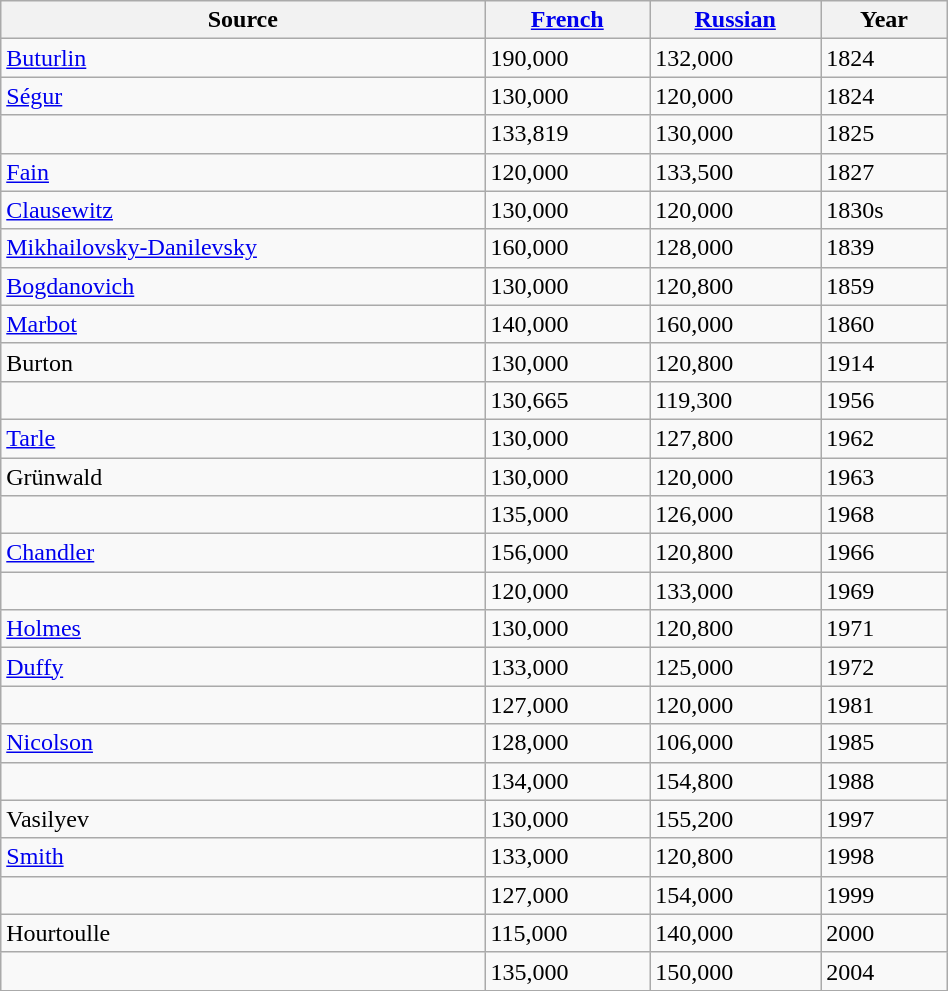<table class="wikitable sortable" width="50%">
<tr>
<th>Source</th>
<th><a href='#'>French</a></th>
<th><a href='#'>Russian</a></th>
<th>Year</th>
</tr>
<tr>
<td><a href='#'>Buturlin</a></td>
<td>190,000</td>
<td>132,000</td>
<td>1824</td>
</tr>
<tr>
<td><a href='#'>Ségur</a></td>
<td>130,000</td>
<td>120,000</td>
<td>1824</td>
</tr>
<tr>
<td></td>
<td>133,819</td>
<td>130,000</td>
<td>1825</td>
</tr>
<tr>
<td><a href='#'>Fain</a></td>
<td>120,000</td>
<td>133,500</td>
<td>1827</td>
</tr>
<tr>
<td><a href='#'>Clausewitz</a></td>
<td>130,000</td>
<td>120,000</td>
<td>1830s</td>
</tr>
<tr>
<td><a href='#'>Mikhailovsky-Danilevsky</a></td>
<td>160,000</td>
<td>128,000</td>
<td>1839</td>
</tr>
<tr>
<td><a href='#'>Bogdanovich</a></td>
<td>130,000</td>
<td>120,800</td>
<td>1859</td>
</tr>
<tr>
<td><a href='#'>Marbot</a></td>
<td>140,000</td>
<td>160,000</td>
<td>1860</td>
</tr>
<tr>
<td>Burton</td>
<td>130,000</td>
<td>120,800</td>
<td>1914</td>
</tr>
<tr>
<td></td>
<td>130,665</td>
<td>119,300</td>
<td>1956</td>
</tr>
<tr>
<td><a href='#'>Tarle</a></td>
<td>130,000</td>
<td>127,800</td>
<td>1962</td>
</tr>
<tr>
<td>Grünwald</td>
<td>130,000</td>
<td>120,000</td>
<td>1963</td>
</tr>
<tr>
<td></td>
<td>135,000</td>
<td>126,000</td>
<td>1968</td>
</tr>
<tr>
<td><a href='#'>Chandler</a></td>
<td>156,000</td>
<td>120,800</td>
<td>1966</td>
</tr>
<tr>
<td></td>
<td>120,000</td>
<td>133,000</td>
<td>1969</td>
</tr>
<tr>
<td><a href='#'>Holmes</a></td>
<td>130,000</td>
<td>120,800</td>
<td>1971</td>
</tr>
<tr>
<td><a href='#'>Duffy</a></td>
<td>133,000</td>
<td>125,000</td>
<td>1972</td>
</tr>
<tr>
<td></td>
<td>127,000</td>
<td>120,000</td>
<td>1981</td>
</tr>
<tr>
<td><a href='#'>Nicolson</a></td>
<td>128,000</td>
<td>106,000</td>
<td>1985</td>
</tr>
<tr>
<td></td>
<td>134,000</td>
<td>154,800</td>
<td>1988</td>
</tr>
<tr>
<td>Vasilyev</td>
<td>130,000</td>
<td>155,200</td>
<td>1997</td>
</tr>
<tr>
<td><a href='#'>Smith</a></td>
<td>133,000</td>
<td>120,800</td>
<td>1998</td>
</tr>
<tr>
<td></td>
<td>127,000</td>
<td>154,000</td>
<td>1999</td>
</tr>
<tr>
<td>Hourtoulle</td>
<td>115,000</td>
<td>140,000</td>
<td>2000</td>
</tr>
<tr>
<td></td>
<td>135,000</td>
<td>150,000</td>
<td>2004</td>
</tr>
</table>
